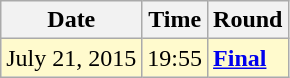<table class="wikitable">
<tr>
<th>Date</th>
<th>Time</th>
<th>Round</th>
</tr>
<tr style=background:lemonchiffon>
<td>July 21, 2015</td>
<td>19:55</td>
<td><strong><a href='#'>Final</a></strong></td>
</tr>
</table>
